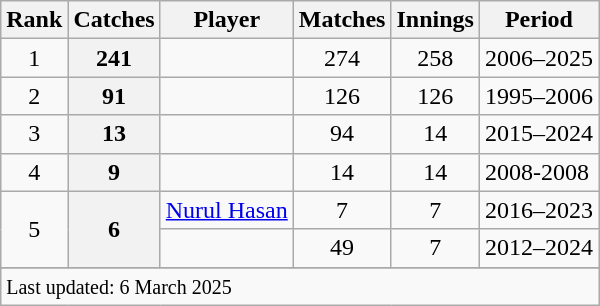<table class="wikitable plainrowheaders sortable">
<tr>
<th scope=col>Rank</th>
<th scope=col>Catches</th>
<th scope=col>Player</th>
<th scope=col>Matches</th>
<th scope=col>Innings</th>
<th scope=col>Period</th>
</tr>
<tr>
<td align=center>1</td>
<th scope=row style=text-align:center;>241</th>
<td></td>
<td align=center>274</td>
<td align=center>258</td>
<td>2006–2025</td>
</tr>
<tr>
<td align=center>2</td>
<th scope=row style=text-align:center;>91</th>
<td></td>
<td align=center>126</td>
<td align=center>126</td>
<td>1995–2006</td>
</tr>
<tr>
<td align=center>3</td>
<th scope=row style=text-align:center;>13</th>
<td></td>
<td align=center>94</td>
<td align=center>14</td>
<td>2015–2024</td>
</tr>
<tr>
<td align=center>4</td>
<th scope=row style=text-align:center;>9</th>
<td></td>
<td align=center>14</td>
<td align=center>14</td>
<td>2008-2008</td>
</tr>
<tr>
<td align=center rowspan=2>5</td>
<th scope=row style=text-align:center; rowspan=2>6</th>
<td><a href='#'>Nurul Hasan</a></td>
<td align=center>7</td>
<td align=center>7</td>
<td>2016–2023</td>
</tr>
<tr>
<td></td>
<td align=center>49</td>
<td align=center>7</td>
<td>2012–2024</td>
</tr>
<tr>
</tr>
<tr class=sortbottom>
<td colspan=6><small>Last updated: 6 March 2025</small></td>
</tr>
</table>
